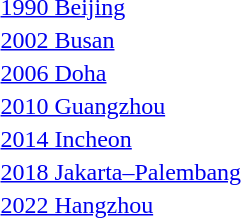<table>
<tr>
<td><a href='#'>1990 Beijing</a></td>
<td></td>
<td></td>
<td></td>
</tr>
<tr>
<td><a href='#'>2002 Busan</a></td>
<td></td>
<td></td>
<td></td>
</tr>
<tr>
<td><a href='#'>2006 Doha</a></td>
<td></td>
<td></td>
<td></td>
</tr>
<tr>
<td><a href='#'>2010 Guangzhou</a></td>
<td></td>
<td></td>
<td></td>
</tr>
<tr>
<td><a href='#'>2014 Incheon</a></td>
<td></td>
<td></td>
<td></td>
</tr>
<tr>
<td><a href='#'>2018 Jakarta–Palembang</a></td>
<td></td>
<td></td>
<td></td>
</tr>
<tr>
<td><a href='#'>2022 Hangzhou</a></td>
<td></td>
<td></td>
<td></td>
</tr>
</table>
